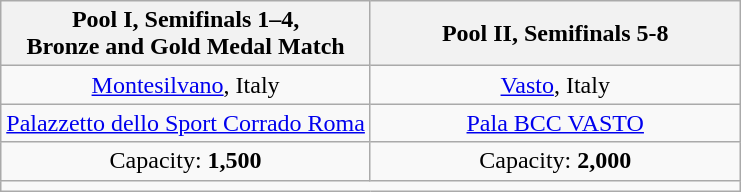<table class="wikitable" style="text-align:center">
<tr>
<th width=50%>Pool I, Semifinals 1–4,<br>Bronze and Gold Medal Match</th>
<th width=50%>Pool II, Semifinals 5-8</th>
</tr>
<tr>
<td><a href='#'>Montesilvano</a>, Italy</td>
<td><a href='#'>Vasto</a>, Italy</td>
</tr>
<tr>
<td><a href='#'>Palazzetto dello Sport Corrado Roma</a></td>
<td><a href='#'>Pala BCC VASTO</a></td>
</tr>
<tr>
<td>Capacity: <strong>1,500</strong></td>
<td>Capacity: <strong>2,000</strong></td>
</tr>
<tr>
<td colspan=2></td>
</tr>
</table>
